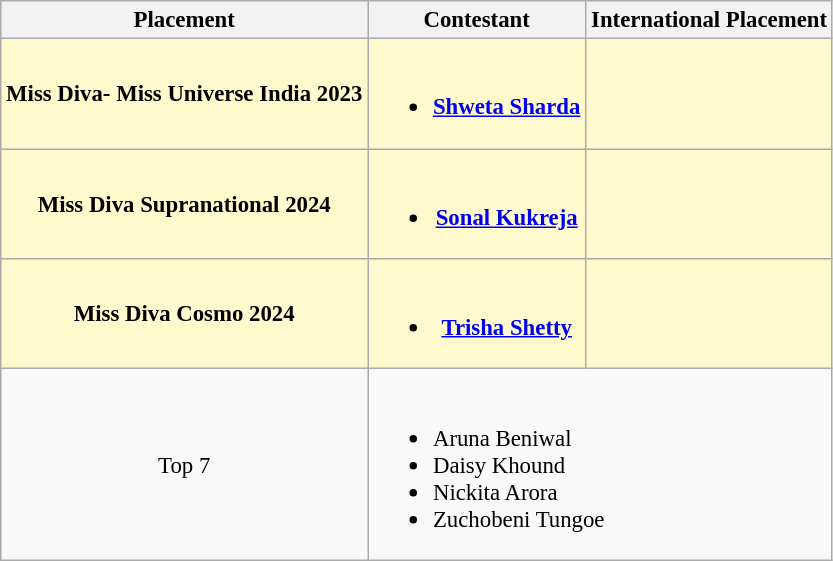<table class="wikitable sortable" style="font-size: 95%;">
<tr>
<th>Placement</th>
<th>Contestant</th>
<th>International Placement</th>
</tr>
<tr align="center" style="background:#FFFACD;">
<td><strong>Miss Diva- Miss Universe India 2023</strong></td>
<td><br><ul><li><strong><a href='#'>Shweta Sharda</a></strong></li></ul></td>
<td></td>
</tr>
<tr align="center" style="background:#FFFACD;">
<td><strong>Miss Diva Supranational 2024</strong></td>
<td><br><ul><li><strong><a href='#'>Sonal Kukreja</a></strong></li></ul></td>
<td></td>
</tr>
<tr align="center" style="background:#FFFACD;">
<td><strong>Miss Diva Cosmo 2024</strong></td>
<td><br><ul><li><strong><a href='#'>Trisha Shetty</a></strong></li></ul></td>
<td></td>
</tr>
<tr>
<td align="center">Top 7</td>
<td colspan="2"><br><ul><li>Aruna Beniwal</li><li>Daisy Khound</li><li>Nickita Arora</li><li>Zuchobeni Tungoe</li></ul></td>
</tr>
</table>
